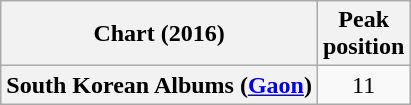<table class="wikitable plainrowheaders">
<tr>
<th>Chart (2016)</th>
<th>Peak<br>position</th>
</tr>
<tr>
<th scope="row">South Korean Albums (<a href='#'>Gaon</a>)</th>
<td align="center">11</td>
</tr>
</table>
